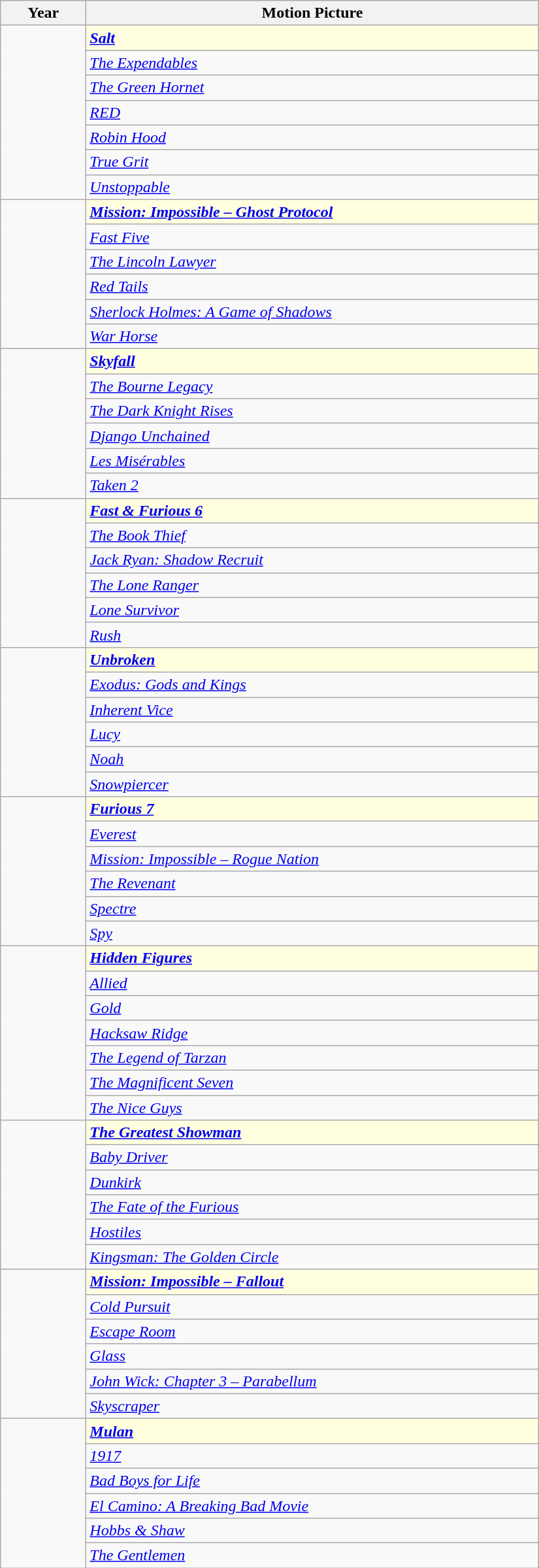<table class="wikitable" width="550px" border="1" cellpadding="5" cellspacing="0" align="centre">
<tr>
<th width="80px">Year</th>
<th>Motion Picture</th>
</tr>
<tr>
<td rowspan=7></td>
<td style="background:lightyellow"><strong><em><a href='#'>Salt</a></em></strong></td>
</tr>
<tr>
<td><em><a href='#'>The Expendables</a></em></td>
</tr>
<tr>
<td><em><a href='#'>The Green Hornet</a></em></td>
</tr>
<tr>
<td><em><a href='#'>RED</a></em></td>
</tr>
<tr>
<td><em><a href='#'>Robin Hood</a></em></td>
</tr>
<tr>
<td><em><a href='#'>True Grit</a></em></td>
</tr>
<tr>
<td><em><a href='#'>Unstoppable</a></em></td>
</tr>
<tr>
<td rowspan=6></td>
<td style="background:lightyellow"><strong><em><a href='#'>Mission: Impossible – Ghost Protocol</a></em></strong></td>
</tr>
<tr>
<td><em><a href='#'>Fast Five</a></em></td>
</tr>
<tr>
<td><em><a href='#'>The Lincoln Lawyer</a></em></td>
</tr>
<tr>
<td><em><a href='#'>Red Tails</a></em></td>
</tr>
<tr>
<td><em><a href='#'>Sherlock Holmes: A Game of Shadows</a></em></td>
</tr>
<tr>
<td><em><a href='#'>War Horse</a></em></td>
</tr>
<tr>
<td rowspan=6></td>
<td style="background:lightyellow"><strong><em><a href='#'>Skyfall</a></em></strong></td>
</tr>
<tr>
<td><em><a href='#'>The Bourne Legacy</a></em></td>
</tr>
<tr>
<td><em><a href='#'>The Dark Knight Rises</a></em></td>
</tr>
<tr>
<td><em><a href='#'>Django Unchained</a></em></td>
</tr>
<tr>
<td><em><a href='#'>Les Misérables</a></em></td>
</tr>
<tr>
<td><em><a href='#'>Taken 2</a></em></td>
</tr>
<tr>
<td rowspan=6></td>
<td style="background:lightyellow"><strong><em><a href='#'>Fast & Furious 6</a></em></strong></td>
</tr>
<tr>
<td><em><a href='#'>The Book Thief</a></em></td>
</tr>
<tr>
<td><em><a href='#'>Jack Ryan: Shadow Recruit</a></em></td>
</tr>
<tr>
<td><em><a href='#'>The Lone Ranger</a></em></td>
</tr>
<tr>
<td><em><a href='#'>Lone Survivor</a></em></td>
</tr>
<tr>
<td><em><a href='#'>Rush</a></em></td>
</tr>
<tr>
<td rowspan=6></td>
<td style="background:lightyellow"><strong><em><a href='#'>Unbroken</a></em></strong></td>
</tr>
<tr>
<td><em><a href='#'>Exodus: Gods and Kings</a></em></td>
</tr>
<tr>
<td><em><a href='#'>Inherent Vice</a></em></td>
</tr>
<tr>
<td><em><a href='#'>Lucy</a></em></td>
</tr>
<tr>
<td><em><a href='#'>Noah</a></em></td>
</tr>
<tr>
<td><em><a href='#'>Snowpiercer</a></em></td>
</tr>
<tr>
<td rowspan=6></td>
<td style="background:lightyellow"><strong><em><a href='#'>Furious 7</a></em></strong></td>
</tr>
<tr>
<td><em><a href='#'>Everest</a></em></td>
</tr>
<tr>
<td><em><a href='#'>Mission: Impossible – Rogue Nation</a></em></td>
</tr>
<tr>
<td><em><a href='#'>The Revenant</a></em></td>
</tr>
<tr>
<td><em><a href='#'>Spectre</a></em></td>
</tr>
<tr>
<td><em><a href='#'>Spy</a></em></td>
</tr>
<tr>
<td rowspan=7></td>
<td style="background:lightyellow"><strong><em><a href='#'>Hidden Figures</a></em></strong></td>
</tr>
<tr>
<td><em><a href='#'>Allied</a></em></td>
</tr>
<tr>
<td><em><a href='#'>Gold</a></em></td>
</tr>
<tr>
<td><em><a href='#'>Hacksaw Ridge</a></em></td>
</tr>
<tr>
<td><em><a href='#'>The Legend of Tarzan</a></em></td>
</tr>
<tr>
<td><em><a href='#'>The Magnificent Seven</a></em></td>
</tr>
<tr>
<td><em><a href='#'>The Nice Guys</a></em></td>
</tr>
<tr>
<td rowspan=6></td>
<td style="background:lightyellow"><strong><em><a href='#'>The Greatest Showman</a></em></strong></td>
</tr>
<tr>
<td><em><a href='#'>Baby Driver</a></em></td>
</tr>
<tr>
<td><em><a href='#'>Dunkirk</a></em></td>
</tr>
<tr>
<td><em><a href='#'>The Fate of the Furious</a></em></td>
</tr>
<tr>
<td><em><a href='#'>Hostiles</a></em></td>
</tr>
<tr>
<td><em><a href='#'>Kingsman: The Golden Circle</a></em></td>
</tr>
<tr>
<td rowspan="6"></td>
<td style="background:lightyellow"><strong><em><a href='#'>Mission: Impossible – Fallout</a></em></strong></td>
</tr>
<tr>
<td><em><a href='#'>Cold Pursuit</a></em></td>
</tr>
<tr>
<td><em><a href='#'>Escape Room</a></em></td>
</tr>
<tr>
<td><em><a href='#'>Glass</a></em></td>
</tr>
<tr>
<td><em><a href='#'>John Wick: Chapter 3 – Parabellum</a></em></td>
</tr>
<tr>
<td><em><a href='#'>Skyscraper</a></em></td>
</tr>
<tr>
<td rowspan="6"></td>
<td style="background:lightyellow"><strong><em><a href='#'>Mulan</a></em></strong></td>
</tr>
<tr>
<td><em><a href='#'>1917</a></em></td>
</tr>
<tr>
<td><em><a href='#'>Bad Boys for Life</a></em></td>
</tr>
<tr>
<td><em><a href='#'>El Camino: A Breaking Bad Movie</a></em></td>
</tr>
<tr>
<td><em><a href='#'>Hobbs & Shaw</a></em></td>
</tr>
<tr>
<td><em><a href='#'>The Gentlemen</a></em></td>
</tr>
</table>
